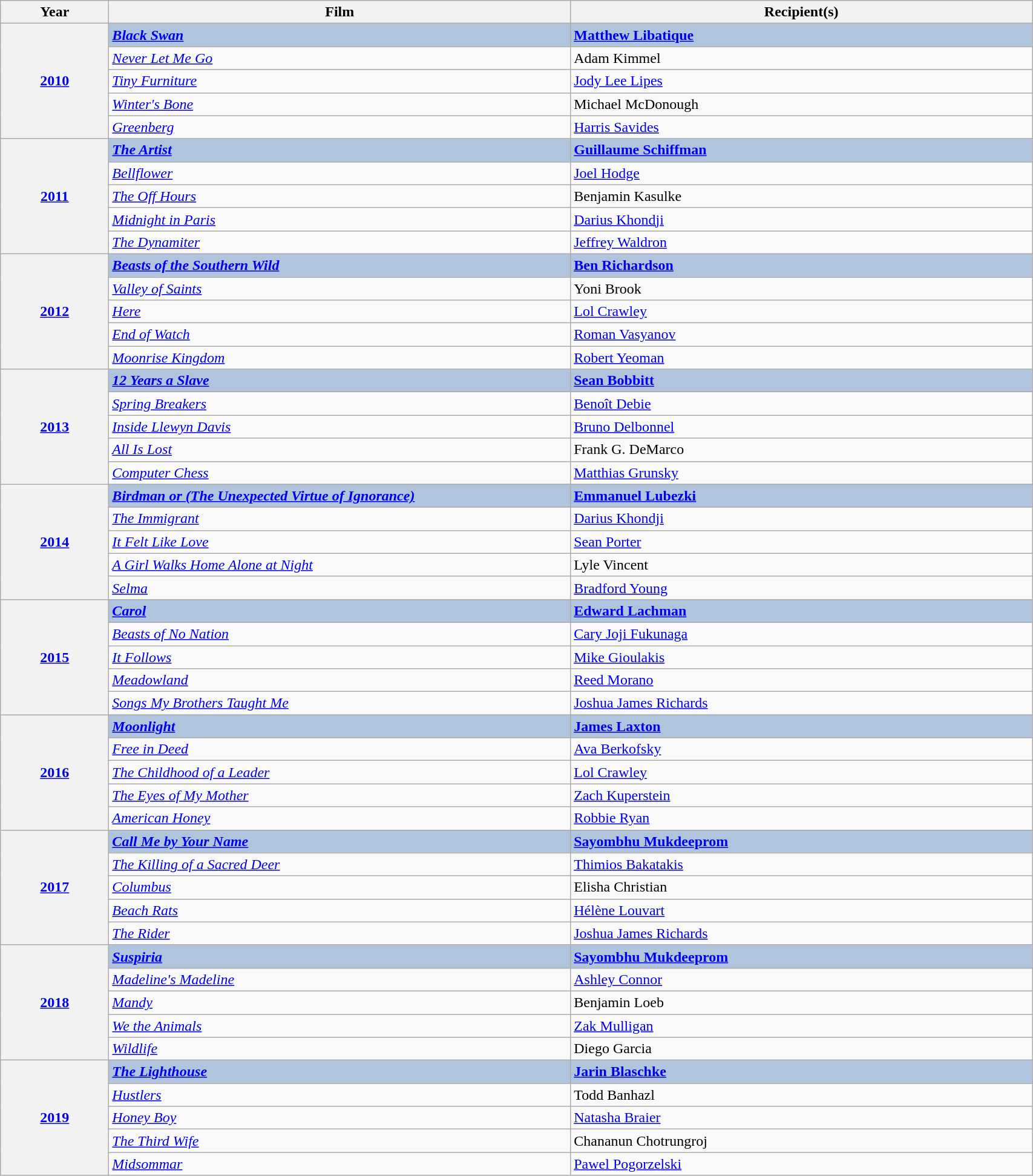<table class="wikitable" width="90%" cellpadding="5">
<tr>
<th width="100">Year</th>
<th width="450">Film</th>
<th width="450">Recipient(s)</th>
</tr>
<tr>
<th rowspan="5" style="text-align:center;"><a href='#'>2010</a><br></th>
<td style="background:#B0C4DE"><strong><em><a href='#'>Black Swan</a></em></strong></td>
<td style="background:#B0C4DE"><strong><a href='#'>Matthew Libatique</a></strong></td>
</tr>
<tr>
<td><em><a href='#'>Never Let Me Go</a></em></td>
<td>Adam Kimmel</td>
</tr>
<tr>
<td><em><a href='#'>Tiny Furniture</a></em></td>
<td><a href='#'>Jody Lee Lipes</a></td>
</tr>
<tr>
<td><em><a href='#'>Winter's Bone</a></em></td>
<td>Michael McDonough</td>
</tr>
<tr>
<td><em><a href='#'>Greenberg</a></em></td>
<td><a href='#'>Harris Savides</a></td>
</tr>
<tr>
<th rowspan="5" style="text-align:center;"><a href='#'>2011</a><br></th>
<td style="background:#B0C4DE"><strong><em><a href='#'>The Artist</a></em></strong></td>
<td style="background:#B0C4DE"><strong><a href='#'>Guillaume Schiffman</a></strong></td>
</tr>
<tr>
<td><em><a href='#'>Bellflower</a></em></td>
<td><a href='#'>Joel Hodge</a></td>
</tr>
<tr>
<td><em><a href='#'>The Off Hours</a></em></td>
<td>Benjamin Kasulke</td>
</tr>
<tr>
<td><em><a href='#'>Midnight in Paris</a></em></td>
<td><a href='#'>Darius Khondji</a></td>
</tr>
<tr>
<td><em><a href='#'>The Dynamiter</a></em></td>
<td><a href='#'>Jeffrey Waldron</a></td>
</tr>
<tr>
<th rowspan="5" style="text-align:center;"><a href='#'>2012</a><br></th>
<td style="background:#B0C4DE"><strong><em><a href='#'>Beasts of the Southern Wild</a></em></strong></td>
<td style="background:#B0C4DE"><strong><a href='#'>Ben Richardson</a></strong></td>
</tr>
<tr>
<td><em><a href='#'>Valley of Saints</a></em></td>
<td>Yoni Brook</td>
</tr>
<tr>
<td><em><a href='#'>Here</a></em></td>
<td><a href='#'>Lol Crawley</a></td>
</tr>
<tr>
<td><em><a href='#'>End of Watch</a></em></td>
<td><a href='#'>Roman Vasyanov</a></td>
</tr>
<tr>
<td><em><a href='#'>Moonrise Kingdom</a></em></td>
<td><a href='#'>Robert Yeoman</a></td>
</tr>
<tr>
<th rowspan="5" style="text-align:center;"><a href='#'>2013</a><br></th>
<td style="background:#B0C4DE"><strong><em><a href='#'>12 Years a Slave</a></em></strong></td>
<td style="background:#B0C4DE"><strong><a href='#'>Sean Bobbitt</a></strong></td>
</tr>
<tr>
<td><em><a href='#'>Spring Breakers</a></em></td>
<td><a href='#'>Benoît Debie</a></td>
</tr>
<tr>
<td><em><a href='#'>Inside Llewyn Davis</a></em></td>
<td><a href='#'>Bruno Delbonnel</a></td>
</tr>
<tr>
<td><em><a href='#'>All Is Lost</a></em></td>
<td>Frank G. DeMarco</td>
</tr>
<tr>
<td><em><a href='#'>Computer Chess</a></em></td>
<td><a href='#'>Matthias Grunsky</a></td>
</tr>
<tr>
<th rowspan="5" style="text-align:center;"><a href='#'>2014</a><br></th>
<td style="background:#B0C4DE"><strong><em><a href='#'>Birdman or (The Unexpected Virtue of Ignorance)</a></em></strong></td>
<td style="background:#B0C4DE"><strong><a href='#'>Emmanuel Lubezki</a></strong></td>
</tr>
<tr>
<td><em><a href='#'>The Immigrant</a></em></td>
<td><a href='#'>Darius Khondji</a></td>
</tr>
<tr>
<td><em><a href='#'>It Felt Like Love</a></em></td>
<td><a href='#'>Sean Porter</a></td>
</tr>
<tr>
<td><em><a href='#'>A Girl Walks Home Alone at Night</a></em></td>
<td>Lyle Vincent</td>
</tr>
<tr>
<td><em><a href='#'>Selma</a></em></td>
<td><a href='#'>Bradford Young</a></td>
</tr>
<tr>
<th rowspan="5" style="text-align:center;"><a href='#'>2015</a><br></th>
<td style="background:#B0C4DE"><strong><em><a href='#'>Carol</a></em></strong></td>
<td style="background:#B0C4DE"><strong><a href='#'>Edward Lachman</a></strong></td>
</tr>
<tr>
<td><em><a href='#'>Beasts of No Nation</a></em></td>
<td><a href='#'>Cary Joji Fukunaga</a></td>
</tr>
<tr>
<td><em><a href='#'>It Follows</a></em></td>
<td><a href='#'>Mike Gioulakis</a></td>
</tr>
<tr>
<td><em><a href='#'>Meadowland</a></em></td>
<td><a href='#'>Reed Morano</a></td>
</tr>
<tr>
<td><em><a href='#'>Songs My Brothers Taught Me</a></em></td>
<td><a href='#'>Joshua James Richards</a></td>
</tr>
<tr>
<th rowspan="5" style="text-align:center;"><a href='#'>2016</a><br></th>
<td style="background:#B0C4DE"><strong><em><a href='#'>Moonlight</a></em></strong></td>
<td style="background:#B0C4DE"><strong><a href='#'>James Laxton</a></strong></td>
</tr>
<tr>
<td><em><a href='#'>Free in Deed</a></em></td>
<td><a href='#'>Ava Berkofsky</a></td>
</tr>
<tr>
<td><em><a href='#'>The Childhood of a Leader</a></em></td>
<td><a href='#'>Lol Crawley</a></td>
</tr>
<tr>
<td><em><a href='#'>The Eyes of My Mother</a></em></td>
<td><a href='#'>Zach Kuperstein</a></td>
</tr>
<tr>
<td><em><a href='#'>American Honey</a></em></td>
<td><a href='#'>Robbie Ryan</a></td>
</tr>
<tr>
<th rowspan="5" style="text-align:center;"><a href='#'>2017</a><br></th>
<td style="background:#B0C4DE"><strong><em><a href='#'>Call Me by Your Name</a></em></strong></td>
<td style="background:#B0C4DE"><strong><a href='#'>Sayombhu Mukdeeprom</a></strong></td>
</tr>
<tr>
<td><em><a href='#'>The Killing of a Sacred Deer</a></em></td>
<td><a href='#'>Thimios Bakatakis</a></td>
</tr>
<tr>
<td><em><a href='#'>Columbus</a></em></td>
<td>Elisha Christian</td>
</tr>
<tr>
<td><em><a href='#'>Beach Rats</a></em></td>
<td><a href='#'>Hélène Louvart</a></td>
</tr>
<tr>
<td><em><a href='#'>The Rider</a></em></td>
<td><a href='#'>Joshua James Richards</a></td>
</tr>
<tr>
<th rowspan="5" style="text-align:center;"><a href='#'>2018</a><br></th>
<td style="background:#B0C4DE"><strong><em><a href='#'>Suspiria</a></em></strong></td>
<td style="background:#B0C4DE"><strong><a href='#'>Sayombhu Mukdeeprom</a></strong></td>
</tr>
<tr>
<td><em><a href='#'>Madeline's Madeline</a></em></td>
<td><a href='#'>Ashley Connor</a></td>
</tr>
<tr>
<td><em><a href='#'>Mandy</a></em></td>
<td>Benjamin Loeb</td>
</tr>
<tr>
<td><em><a href='#'>We the Animals</a></em></td>
<td><a href='#'>Zak Mulligan</a></td>
</tr>
<tr>
<td><em><a href='#'>Wildlife</a></em></td>
<td>Diego Garcia</td>
</tr>
<tr>
<th rowspan="5" style="text-align:center;"><a href='#'>2019</a><br></th>
<td style="background:#B0C4DE"><strong><em><a href='#'>The Lighthouse</a></em></strong></td>
<td style="background:#B0C4DE"><strong><a href='#'>Jarin Blaschke</a></strong></td>
</tr>
<tr>
<td><em><a href='#'>Hustlers</a></em></td>
<td>Todd Banhazl</td>
</tr>
<tr>
<td><em><a href='#'>Honey Boy</a></em></td>
<td><a href='#'>Natasha Braier</a></td>
</tr>
<tr>
<td><em><a href='#'>The Third Wife</a></em></td>
<td>Chananun Chotrungroj</td>
</tr>
<tr>
<td><em><a href='#'>Midsommar</a></em></td>
<td><a href='#'>Pawel Pogorzelski</a></td>
</tr>
</table>
